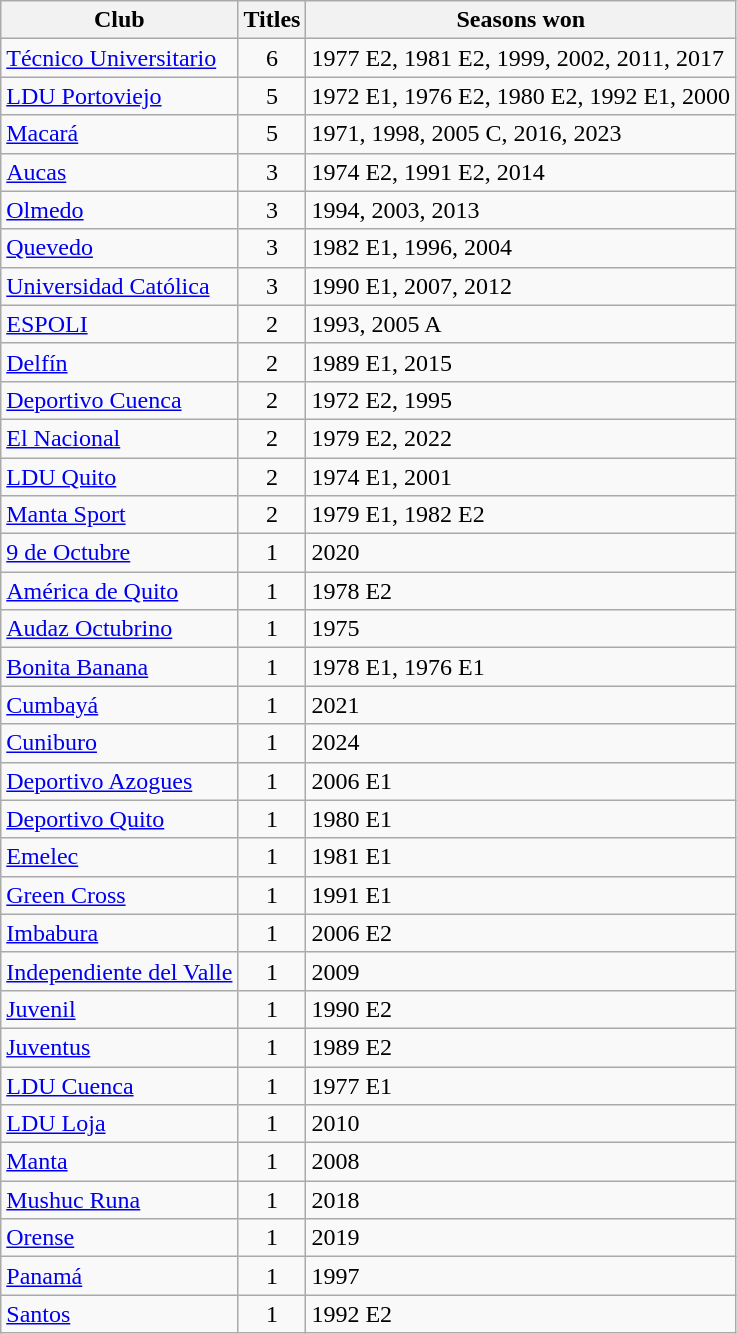<table class="wikitable sortable plainrowheaders">
<tr>
<th scope=col>Club</th>
<th scope=col>Titles</th>
<th scope=col>Seasons won</th>
</tr>
<tr>
<td><a href='#'>Técnico Universitario</a></td>
<td align=center>6</td>
<td>1977 E2, 1981 E2, 1999, 2002, 2011, 2017</td>
</tr>
<tr>
<td><a href='#'>LDU Portoviejo</a></td>
<td align=center>5</td>
<td>1972 E1, 1976 E2, 1980 E2, 1992 E1, 2000</td>
</tr>
<tr>
<td><a href='#'>Macará</a></td>
<td align=center>5</td>
<td>1971, 1998,  2005 C, 2016, 2023</td>
</tr>
<tr>
<td><a href='#'>Aucas</a></td>
<td align=center>3</td>
<td>1974 E2, 1991 E2, 2014</td>
</tr>
<tr>
<td><a href='#'>Olmedo</a></td>
<td align=center>3</td>
<td>1994, 2003, 2013</td>
</tr>
<tr>
<td><a href='#'>Quevedo</a></td>
<td align=center>3</td>
<td>1982 E1, 1996, 2004</td>
</tr>
<tr>
<td><a href='#'>Universidad Católica</a></td>
<td align=center>3</td>
<td>1990 E1, 2007, 2012</td>
</tr>
<tr>
<td><a href='#'>ESPOLI</a></td>
<td align=center>2</td>
<td>1993, 2005 A</td>
</tr>
<tr>
<td><a href='#'>Delfín</a></td>
<td align=center>2</td>
<td>1989 E1, 2015</td>
</tr>
<tr>
<td><a href='#'>Deportivo Cuenca</a></td>
<td align=center>2</td>
<td>1972 E2, 1995</td>
</tr>
<tr>
<td><a href='#'>El Nacional</a></td>
<td align="center">2</td>
<td>1979 E2, 2022</td>
</tr>
<tr>
<td><a href='#'>LDU Quito</a></td>
<td align=center>2</td>
<td>1974 E1, 2001</td>
</tr>
<tr>
<td><a href='#'>Manta Sport</a></td>
<td align=center>2</td>
<td>1979 E1, 1982 E2</td>
</tr>
<tr>
<td><a href='#'>9 de Octubre</a></td>
<td align=center>1</td>
<td>2020</td>
</tr>
<tr>
<td><a href='#'>América de Quito</a></td>
<td align="center">1</td>
<td>1978 E2</td>
</tr>
<tr>
<td><a href='#'>Audaz Octubrino</a></td>
<td align="center">1</td>
<td>1975</td>
</tr>
<tr>
<td><a href='#'>Bonita Banana</a></td>
<td align="center">1</td>
<td>1978 E1, 1976 E1</td>
</tr>
<tr>
<td><a href='#'>Cumbayá</a></td>
<td align=center>1</td>
<td>2021</td>
</tr>
<tr>
<td><a href='#'>Cuniburo</a></td>
<td align=center>1</td>
<td>2024</td>
</tr>
<tr>
<td><a href='#'>Deportivo Azogues</a></td>
<td align="center">1</td>
<td>2006 E1</td>
</tr>
<tr>
<td><a href='#'>Deportivo Quito</a></td>
<td align=center>1</td>
<td>1980 E1</td>
</tr>
<tr>
<td><a href='#'>Emelec</a></td>
<td align=center>1</td>
<td>1981 E1</td>
</tr>
<tr>
<td><a href='#'>Green Cross</a></td>
<td align=center>1</td>
<td>1991 E1</td>
</tr>
<tr>
<td><a href='#'>Imbabura</a></td>
<td align=center>1</td>
<td>2006 E2</td>
</tr>
<tr>
<td><a href='#'>Independiente del Valle</a></td>
<td align=center>1</td>
<td>2009</td>
</tr>
<tr>
<td><a href='#'>Juvenil</a></td>
<td align=center>1</td>
<td>1990 E2</td>
</tr>
<tr>
<td><a href='#'>Juventus</a></td>
<td align=center>1</td>
<td>1989 E2</td>
</tr>
<tr>
<td><a href='#'>LDU Cuenca</a></td>
<td align="center">1</td>
<td>1977 E1</td>
</tr>
<tr>
<td><a href='#'>LDU Loja</a></td>
<td align="center">1</td>
<td>2010</td>
</tr>
<tr>
<td><a href='#'>Manta</a></td>
<td align="center">1</td>
<td>2008</td>
</tr>
<tr>
<td><a href='#'>Mushuc Runa</a></td>
<td align=center>1</td>
<td>2018</td>
</tr>
<tr>
<td><a href='#'>Orense</a></td>
<td align=center>1</td>
<td>2019</td>
</tr>
<tr>
<td><a href='#'>Panamá</a></td>
<td align=center>1</td>
<td>1997</td>
</tr>
<tr>
<td><a href='#'>Santos</a></td>
<td align=center>1</td>
<td>1992 E2</td>
</tr>
</table>
